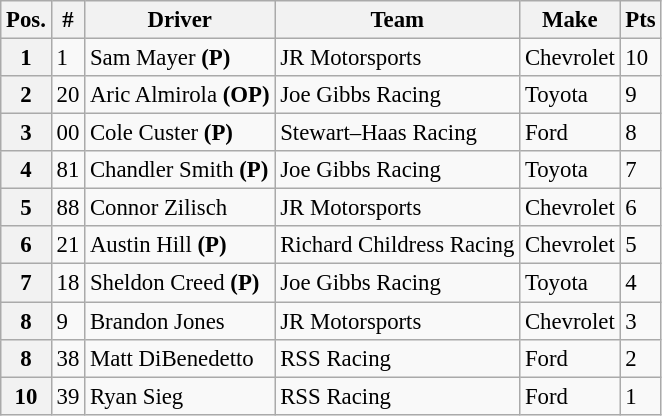<table class="wikitable" style="font-size:95%">
<tr>
<th>Pos.</th>
<th>#</th>
<th>Driver</th>
<th>Team</th>
<th>Make</th>
<th>Pts</th>
</tr>
<tr>
<th>1</th>
<td>1</td>
<td>Sam Mayer <strong>(P)</strong></td>
<td>JR Motorsports</td>
<td>Chevrolet</td>
<td>10</td>
</tr>
<tr>
<th>2</th>
<td>20</td>
<td>Aric Almirola <strong>(OP)</strong></td>
<td>Joe Gibbs Racing</td>
<td>Toyota</td>
<td>9</td>
</tr>
<tr>
<th>3</th>
<td>00</td>
<td>Cole Custer <strong>(P)</strong></td>
<td>Stewart–Haas Racing</td>
<td>Ford</td>
<td>8</td>
</tr>
<tr>
<th>4</th>
<td>81</td>
<td>Chandler Smith <strong>(P)</strong></td>
<td>Joe Gibbs Racing</td>
<td>Toyota</td>
<td>7</td>
</tr>
<tr>
<th>5</th>
<td>88</td>
<td>Connor Zilisch</td>
<td>JR Motorsports</td>
<td>Chevrolet</td>
<td>6</td>
</tr>
<tr>
<th>6</th>
<td>21</td>
<td>Austin Hill <strong>(P)</strong></td>
<td>Richard Childress Racing</td>
<td>Chevrolet</td>
<td>5</td>
</tr>
<tr>
<th>7</th>
<td>18</td>
<td>Sheldon Creed <strong>(P)</strong></td>
<td>Joe Gibbs Racing</td>
<td>Toyota</td>
<td>4</td>
</tr>
<tr>
<th>8</th>
<td>9</td>
<td>Brandon Jones</td>
<td>JR Motorsports</td>
<td>Chevrolet</td>
<td>3</td>
</tr>
<tr>
<th>8</th>
<td>38</td>
<td>Matt DiBenedetto</td>
<td>RSS Racing</td>
<td>Ford</td>
<td>2</td>
</tr>
<tr>
<th>10</th>
<td>39</td>
<td>Ryan Sieg</td>
<td>RSS Racing</td>
<td>Ford</td>
<td>1</td>
</tr>
</table>
